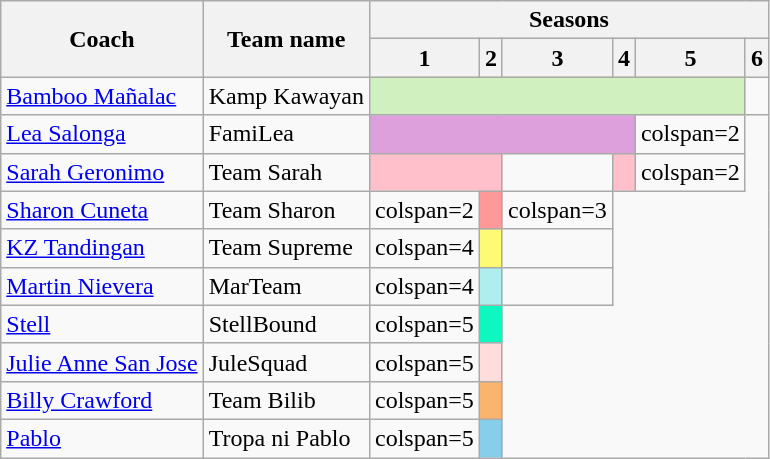<table class="wikitable">
<tr>
<th rowspan=2>Coach</th>
<th rowspan=2>Team name</th>
<th colspan=6>Seasons</th>
</tr>
<tr>
<th>1</th>
<th>2</th>
<th>3</th>
<th>4</th>
<th>5</th>
<th>6</th>
</tr>
<tr>
<td><a href='#'>Bamboo Mañalac</a></td>
<td>Kamp Kawayan</td>
<td colspan=5 bgcolor=#d0f0c0></td>
<td></td>
</tr>
<tr>
<td><a href='#'>Lea Salonga</a></td>
<td>FamiLea</td>
<td colspan=4 bgcolor=#dda0dd></td>
<td>colspan=2 </td>
</tr>
<tr>
<td><a href='#'>Sarah Geronimo</a></td>
<td>Team Sarah</td>
<td colspan=2 bgcolor=pink></td>
<td></td>
<td bgcolor=pink></td>
<td>colspan=2 </td>
</tr>
<tr>
<td><a href='#'>Sharon Cuneta</a></td>
<td>Team Sharon</td>
<td>colspan=2 </td>
<td bgcolor=#f99></td>
<td>colspan=3 </td>
</tr>
<tr>
<td><a href='#'>KZ Tandingan</a></td>
<td>Team Supreme</td>
<td>colspan=4 </td>
<td bgcolor=#fffa73></td>
<td></td>
</tr>
<tr>
<td><a href='#'>Martin Nievera</a></td>
<td>MarTeam</td>
<td>colspan=4 </td>
<td bgcolor=#afeeee></td>
<td></td>
</tr>
<tr>
<td><a href='#'>Stell</a></td>
<td>StellBound</td>
<td>colspan=5 </td>
<td bgcolor=#0ff7c0></td>
</tr>
<tr>
<td><a href='#'>Julie Anne San Jose</a></td>
<td>JuleSquad</td>
<td>colspan=5 </td>
<td bgcolor=#ffdddd></td>
</tr>
<tr>
<td><a href='#'>Billy Crawford</a></td>
<td>Team Bilib</td>
<td>colspan=5 </td>
<td bgcolor=#fbb46e></td>
</tr>
<tr>
<td><a href='#'>Pablo</a></td>
<td>Tropa ni Pablo</td>
<td>colspan=5 </td>
<td bgcolor=#87CEEB></td>
</tr>
</table>
